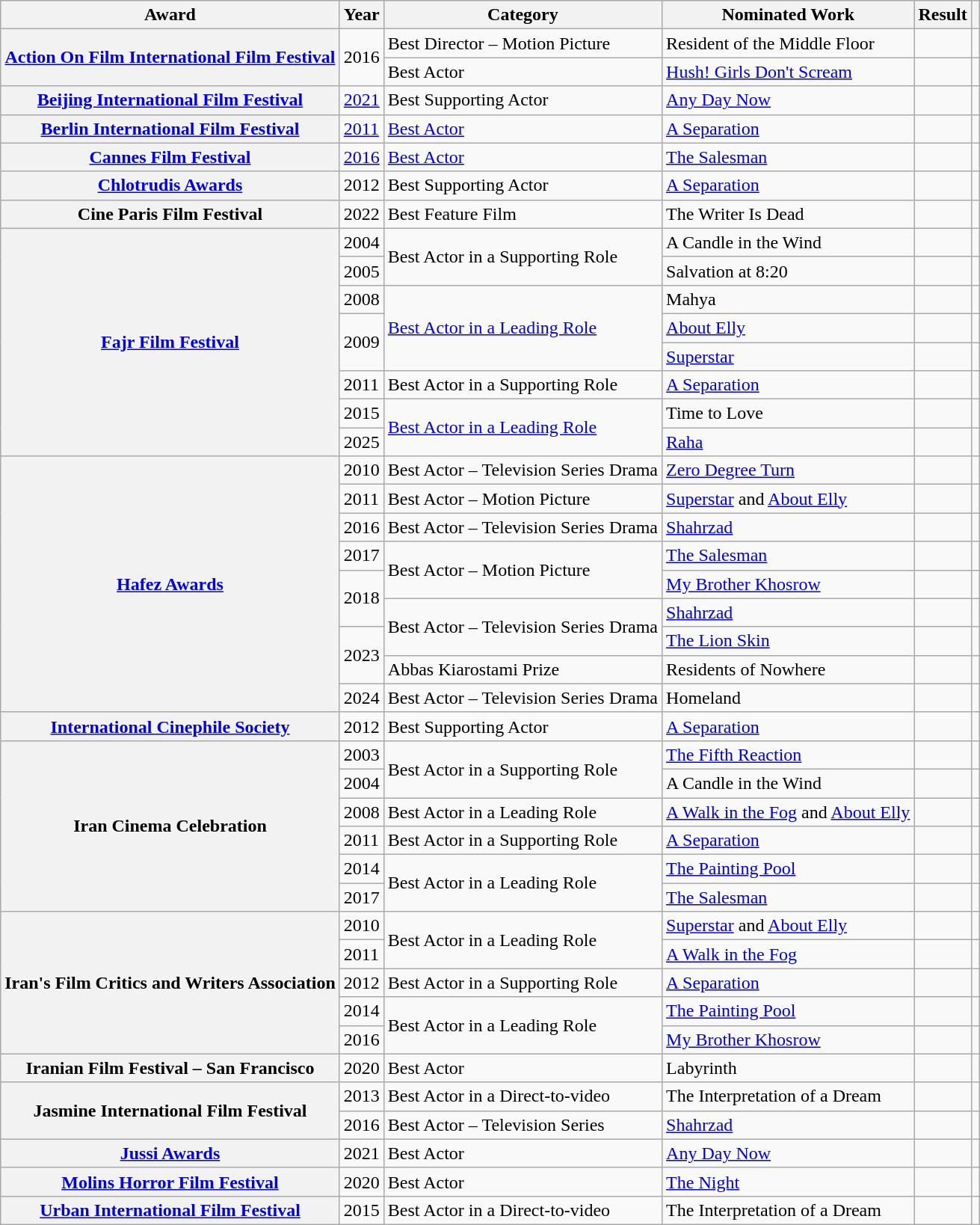<table class="wikitable sortable plainrowheaders">
<tr>
<th scope="col">Award</th>
<th scope="col">Year</th>
<th scope="col">Category</th>
<th scope="col">Nominated Work</th>
<th scope="col">Result</th>
<th class="unsortable" scope="col"></th>
</tr>
<tr>
<th scope="row" rowspan="2"><a href='#'>Action On Film International Film Festival</a></th>
<td rowspan="2">2016</td>
<td>Best Director – Motion Picture</td>
<td>Resident of the Middle Floor</td>
<td></td>
<td></td>
</tr>
<tr>
<td>Best Actor</td>
<td><a href='#'>Hush! Girls Don't Scream</a></td>
<td></td>
<td></td>
</tr>
<tr>
<th scope="row"><a href='#'>Beijing International Film Festival</a></th>
<td><a href='#'>2021</a></td>
<td>Best Supporting Actor</td>
<td><a href='#'>Any Day Now</a></td>
<td></td>
<td></td>
</tr>
<tr>
<th scope="row"><a href='#'>Berlin International Film Festival</a></th>
<td><a href='#'>2011</a></td>
<td><a href='#'>Best Actor</a></td>
<td><a href='#'>A Separation</a></td>
<td></td>
<td></td>
</tr>
<tr>
<th scope="row"><a href='#'>Cannes Film Festival</a></th>
<td><a href='#'>2016</a></td>
<td><a href='#'>Best Actor</a></td>
<td><a href='#'>The Salesman</a></td>
<td></td>
<td></td>
</tr>
<tr>
<th scope="row"><a href='#'>Chlotrudis Awards</a></th>
<td>2012</td>
<td>Best Supporting Actor</td>
<td><a href='#'>A Separation</a></td>
<td></td>
<td></td>
</tr>
<tr>
<th scope="row">Cine Paris Film Festival</th>
<td>2022</td>
<td>Best Feature Film</td>
<td>The Writer Is Dead</td>
<td></td>
<td></td>
</tr>
<tr>
<th rowspan="8" scope="row"><a href='#'>Fajr Film Festival</a></th>
<td>2004</td>
<td rowspan="2">Best Actor in a Supporting Role</td>
<td>A Candle in the Wind</td>
<td></td>
<td></td>
</tr>
<tr>
<td>2005</td>
<td>Salvation at 8:20</td>
<td></td>
<td></td>
</tr>
<tr>
<td>2008</td>
<td rowspan="3"><a href='#'>Best Actor in a Leading Role</a></td>
<td>Mahya</td>
<td></td>
<td></td>
</tr>
<tr>
<td rowspan="2">2009</td>
<td><a href='#'>About Elly</a></td>
<td></td>
<td></td>
</tr>
<tr>
<td><a href='#'>Superstar</a></td>
<td></td>
<td></td>
</tr>
<tr>
<td>2011</td>
<td>Best Actor in a Supporting Role</td>
<td><a href='#'>A Separation</a></td>
<td></td>
<td></td>
</tr>
<tr>
<td>2015</td>
<td rowspan="2"><a href='#'>Best Actor in a Leading Role</a></td>
<td>Time to Love</td>
<td></td>
<td></td>
</tr>
<tr>
<td>2025</td>
<td><a href='#'>Raha</a></td>
<td></td>
<td></td>
</tr>
<tr>
<th rowspan="9" scope="row"><a href='#'>Hafez Awards</a></th>
<td>2010</td>
<td>Best Actor – Television Series Drama</td>
<td><a href='#'>Zero Degree Turn</a></td>
<td></td>
<td></td>
</tr>
<tr>
<td>2011</td>
<td>Best Actor – Motion Picture</td>
<td><a href='#'>Superstar</a> and <a href='#'>About Elly</a></td>
<td></td>
<td></td>
</tr>
<tr>
<td>2016</td>
<td>Best Actor – Television Series Drama</td>
<td><a href='#'>Shahrzad</a></td>
<td></td>
<td></td>
</tr>
<tr>
<td>2017</td>
<td rowspan="2">Best Actor – Motion Picture</td>
<td><a href='#'>The Salesman</a></td>
<td></td>
<td></td>
</tr>
<tr>
<td rowspan="2">2018</td>
<td><a href='#'>My Brother Khosrow</a></td>
<td></td>
<td></td>
</tr>
<tr>
<td rowspan="2">Best Actor – Television Series Drama</td>
<td><a href='#'>Shahrzad</a></td>
<td></td>
<td></td>
</tr>
<tr>
<td rowspan="2">2023</td>
<td><a href='#'>The Lion Skin</a></td>
<td></td>
<td></td>
</tr>
<tr>
<td>Abbas Kiarostami Prize</td>
<td>Residents of Nowhere</td>
<td></td>
<td></td>
</tr>
<tr>
<td>2024</td>
<td>Best Actor – Television Series Drama</td>
<td>Homeland</td>
<td></td>
<td></td>
</tr>
<tr>
<th scope="row"><a href='#'>International Cinephile Society</a></th>
<td>2012</td>
<td>Best Supporting Actor</td>
<td><a href='#'>A Separation</a></td>
<td></td>
<td></td>
</tr>
<tr>
<th scope="row" rowspan="6">Iran Cinema Celebration</th>
<td>2003</td>
<td rowspan="2">Best Actor in a Supporting Role</td>
<td><a href='#'>The Fifth Reaction</a></td>
<td></td>
<td></td>
</tr>
<tr>
<td>2004</td>
<td>A Candle in the Wind</td>
<td></td>
<td></td>
</tr>
<tr>
<td>2008</td>
<td>Best Actor in a Leading Role</td>
<td><a href='#'>A Walk in the Fog</a> and <a href='#'>About Elly</a></td>
<td></td>
<td></td>
</tr>
<tr>
<td>2011</td>
<td>Best Actor in a Supporting Role</td>
<td><a href='#'>A Separation</a></td>
<td></td>
<td></td>
</tr>
<tr>
<td>2014</td>
<td rowspan="2">Best Actor in a Leading Role</td>
<td><a href='#'>The Painting Pool</a></td>
<td></td>
<td></td>
</tr>
<tr>
<td>2017</td>
<td><a href='#'>The Salesman</a></td>
<td></td>
<td></td>
</tr>
<tr>
<th scope="row" rowspan="5">Iran's Film Critics and Writers Association</th>
<td>2010</td>
<td rowspan="2">Best Actor in a Leading Role</td>
<td><a href='#'>Superstar</a> and <a href='#'>About Elly</a></td>
<td></td>
<td></td>
</tr>
<tr>
<td>2011</td>
<td><a href='#'>A Walk in the Fog</a></td>
<td></td>
<td></td>
</tr>
<tr>
<td>2012</td>
<td>Best Actor in a Supporting Role</td>
<td><a href='#'>A Separation</a></td>
<td></td>
<td></td>
</tr>
<tr>
<td>2014</td>
<td rowspan="2">Best Actor in a Leading Role</td>
<td><a href='#'>The Painting Pool</a></td>
<td></td>
<td></td>
</tr>
<tr>
<td>2016</td>
<td><a href='#'>My Brother Khosrow</a></td>
<td></td>
<td></td>
</tr>
<tr>
<th scope="row">Iranian Film Festival – San Francisco</th>
<td>2020</td>
<td>Best Actor</td>
<td>Labyrinth</td>
<td></td>
<td></td>
</tr>
<tr>
<th scope="row" rowspan="2">Jasmine International Film Festival</th>
<td>2013</td>
<td>Best Actor in a Direct-to-video</td>
<td>The Interpretation of a Dream</td>
<td></td>
<td></td>
</tr>
<tr>
<td>2016</td>
<td>Best Actor – Television Series</td>
<td><a href='#'>Shahrzad</a></td>
<td></td>
<td></td>
</tr>
<tr>
<th scope="row"><a href='#'>Jussi Awards</a></th>
<td>2021</td>
<td>Best Actor</td>
<td><a href='#'>Any Day Now</a></td>
<td></td>
<td></td>
</tr>
<tr>
<th scope="row"><a href='#'>Molins Horror Film Festival</a></th>
<td>2020</td>
<td>Best Actor</td>
<td><a href='#'>The Night</a></td>
<td></td>
<td></td>
</tr>
<tr>
<th scope="row"><a href='#'>Urban International Film Festival</a></th>
<td>2015</td>
<td>Best Actor in a Direct-to-video</td>
<td>The Interpretation of a Dream</td>
<td></td>
<td></td>
</tr>
</table>
